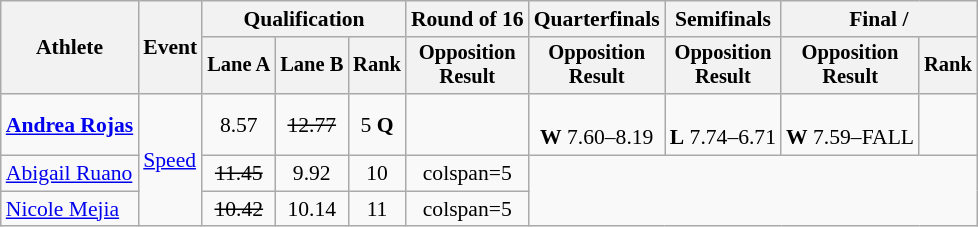<table class=wikitable style=font-size:90%;text-align:center>
<tr>
<th rowspan=2>Athlete</th>
<th rowspan=2>Event</th>
<th colspan=3>Qualification</th>
<th>Round of 16</th>
<th>Quarterfinals</th>
<th>Semifinals</th>
<th colspan=2>Final / </th>
</tr>
<tr style=font-size:95%>
<th>Lane A</th>
<th>Lane B</th>
<th>Rank</th>
<th>Opposition<br>Result</th>
<th>Opposition<br>Result</th>
<th>Opposition<br>Result</th>
<th>Opposition<br>Result</th>
<th>Rank</th>
</tr>
<tr align=center>
<td align=left><strong><a href='#'>Andrea Rojas</a></strong></td>
<td align=left rowspan=3><a href='#'>Speed</a></td>
<td>8.57</td>
<td><s>12.77</s></td>
<td>5 <strong>Q</strong></td>
<td></td>
<td><br><strong>W</strong> 7.60–8.19</td>
<td><br><strong>L</strong> 7.74–6.71</td>
<td><br><strong>W</strong> 7.59–FALL</td>
<td></td>
</tr>
<tr align=center>
<td align=left><a href='#'>Abigail Ruano</a></td>
<td><s>11.45</s></td>
<td>9.92</td>
<td>10</td>
<td>colspan=5 </td>
</tr>
<tr align=center>
<td align=left><a href='#'>Nicole Mejia</a></td>
<td><s>10.42</s></td>
<td>10.14</td>
<td>11</td>
<td>colspan=5 </td>
</tr>
</table>
